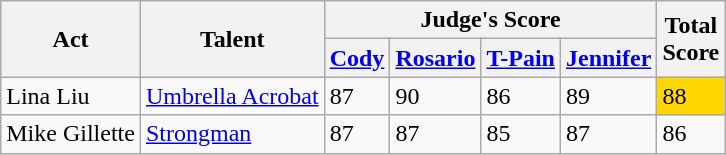<table class="wikitable">
<tr>
<th rowspan="2">Act</th>
<th rowspan="2">Talent</th>
<th colspan="4">Judge's Score</th>
<th rowspan="2">Total<br>Score</th>
</tr>
<tr>
<th><a href='#'>Cody</a></th>
<th><a href='#'>Rosario</a></th>
<th><a href='#'>T-Pain</a></th>
<th><a href='#'>Jennifer</a></th>
</tr>
<tr>
<td>Lina Liu</td>
<td><a href='#'>Umbrella Acrobat</a></td>
<td>87</td>
<td>90</td>
<td>86</td>
<td>89</td>
<td style="background:gold;">88</td>
</tr>
<tr>
<td>Mike Gillette</td>
<td><a href='#'>Strongman</a></td>
<td>87</td>
<td>87</td>
<td>85</td>
<td>87</td>
<td>86</td>
</tr>
</table>
